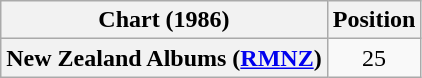<table class="wikitable plainrowheaders" style="text-align:center">
<tr>
<th scope="col">Chart (1986)</th>
<th scope="col">Position</th>
</tr>
<tr>
<th scope="row">New Zealand Albums (<a href='#'>RMNZ</a>)</th>
<td>25</td>
</tr>
</table>
